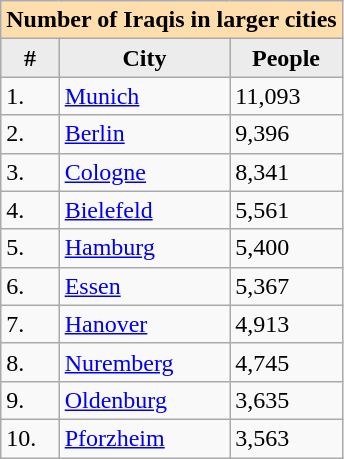<table class="wikitable">
<tr>
<td colspan="10"  style="text-align:center; background:#ffdead;"><strong>Number of Iraqis in larger cities </strong></td>
</tr>
<tr style="background:#ddd;">
<th style="background:#ececec;">#</th>
<th style="background:#ececec;">City</th>
<th style="background:#ececec;">People</th>
</tr>
<tr style="text-align:left;">
<td>1.</td>
<td><a href='#'>Munich</a></td>
<td>11,093</td>
</tr>
<tr style="text-align:left;">
<td>2.</td>
<td><a href='#'>Berlin</a></td>
<td>9,396</td>
</tr>
<tr style="text-align:left;">
<td>3.</td>
<td><a href='#'>Cologne</a></td>
<td>8,341</td>
</tr>
<tr style="text-align:left;">
<td>4.</td>
<td><a href='#'>Bielefeld</a></td>
<td>5,561</td>
</tr>
<tr style="text-align:left;">
<td>5.</td>
<td><a href='#'>Hamburg</a></td>
<td>5,400</td>
</tr>
<tr style="text-align:left;">
<td>6.</td>
<td><a href='#'>Essen</a></td>
<td>5,367</td>
</tr>
<tr style="text-align:left;">
<td>7.</td>
<td><a href='#'>Hanover</a></td>
<td>4,913</td>
</tr>
<tr style="text-align:left;">
<td>8.</td>
<td><a href='#'>Nuremberg</a></td>
<td>4,745</td>
</tr>
<tr style="text-align:left;">
<td>9.</td>
<td><a href='#'>Oldenburg</a></td>
<td>3,635</td>
</tr>
<tr style="text-align:left;">
<td>10.</td>
<td><a href='#'>Pforzheim</a></td>
<td>3,563</td>
</tr>
</table>
